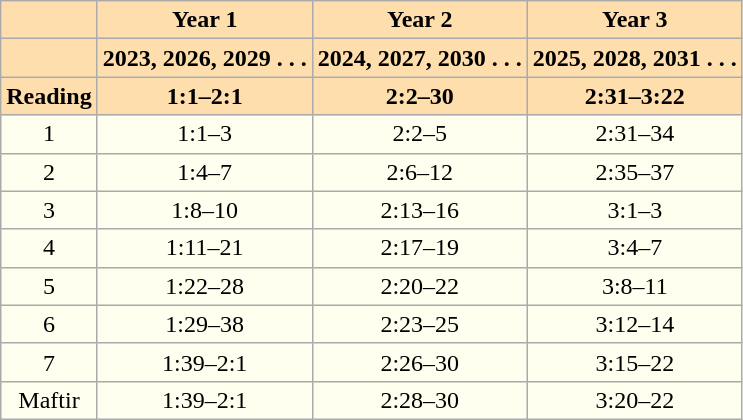<table class="wikitable" style="background:Ivory; text-align:center">
<tr>
<th style="background:Navajowhite;"></th>
<th style="background:Navajowhite;">Year 1</th>
<th style="background:Navajowhite;">Year 2</th>
<th style="background:Navajowhite;">Year 3</th>
</tr>
<tr>
<th style="background:Navajowhite;"></th>
<th style="background:Navajowhite;">2023, 2026, 2029 . . .</th>
<th style="background:Navajowhite;">2024, 2027, 2030 . . .</th>
<th style="background:Navajowhite;">2025, 2028, 2031 . . .</th>
</tr>
<tr>
<th style="background:Navajowhite;">Reading</th>
<th style="background:Navajowhite;">1:1–2:1</th>
<th style="background:Navajowhite;">2:2–30</th>
<th style="background:Navajowhite;">2:31–3:22</th>
</tr>
<tr>
<td>1</td>
<td>1:1–3</td>
<td>2:2–5</td>
<td>2:31–34</td>
</tr>
<tr>
<td>2</td>
<td>1:4–7</td>
<td>2:6–12</td>
<td>2:35–37</td>
</tr>
<tr>
<td>3</td>
<td>1:8–10</td>
<td>2:13–16</td>
<td>3:1–3</td>
</tr>
<tr>
<td>4</td>
<td>1:11–21</td>
<td>2:17–19</td>
<td>3:4–7</td>
</tr>
<tr>
<td>5</td>
<td>1:22–28</td>
<td>2:20–22</td>
<td>3:8–11</td>
</tr>
<tr>
<td>6</td>
<td>1:29–38</td>
<td>2:23–25</td>
<td>3:12–14</td>
</tr>
<tr>
<td>7</td>
<td>1:39–2:1</td>
<td>2:26–30</td>
<td>3:15–22</td>
</tr>
<tr>
<td>Maftir</td>
<td>1:39–2:1</td>
<td>2:28–30</td>
<td>3:20–22</td>
</tr>
</table>
